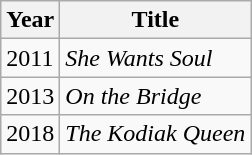<table class="wikitable">
<tr>
<th>Year</th>
<th>Title</th>
</tr>
<tr>
<td>2011</td>
<td><em>She Wants Soul</em></td>
</tr>
<tr>
<td>2013</td>
<td><em>On the Bridge</em></td>
</tr>
<tr>
<td>2018</td>
<td><em>The Kodiak Queen</em></td>
</tr>
</table>
